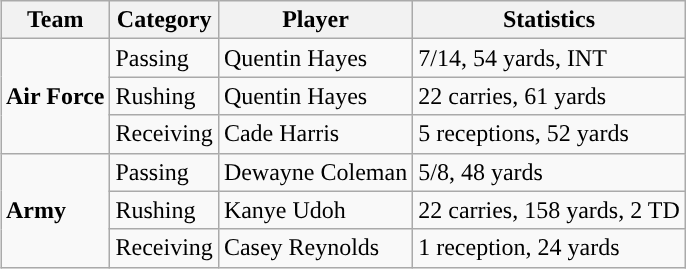<table class="wikitable" style="float: right;">
<tr>
<th>Team</th>
<th>Category</th>
<th>Player</th>
<th>Statistics</th>
</tr>
<tr>
<td rowspan=3><strong>Air Force</strong></td>
<td>Passing</td>
<td>Quentin Hayes</td>
<td>7/14, 54 yards, INT</td>
</tr>
<tr>
<td>Rushing</td>
<td>Quentin Hayes</td>
<td>22 carries, 61 yards</td>
</tr>
<tr>
<td>Receiving</td>
<td>Cade Harris</td>
<td>5 receptions, 52 yards</td>
</tr>
<tr>
<td rowspan=3><strong>Army</strong></td>
<td>Passing</td>
<td>Dewayne Coleman</td>
<td>5/8, 48 yards</td>
</tr>
<tr>
<td>Rushing</td>
<td>Kanye Udoh</td>
<td>22 carries, 158 yards, 2 TD</td>
</tr>
<tr>
<td>Receiving</td>
<td>Casey Reynolds</td>
<td>1 reception, 24 yards</td>
</tr>
</table>
